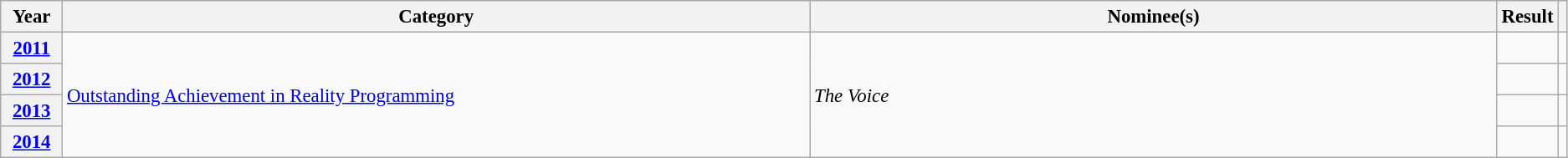<table class="wikitable plainrowheaders" style="font-size: 95%">
<tr>
<th scope="col" style="width:4%;">Year</th>
<th scope="col" style="width:50%;">Category</th>
<th scope="col" style="width:50%;">Nominee(s)</th>
<th scope="col" style="width:6%;">Result</th>
<th scope="col" style="width:4%;"></th>
</tr>
<tr>
<th scope="row"><a href='#'>2011</a></th>
<td rowspan="4"><a href='#'>Outstanding Achievement in Reality Programming</a></td>
<td rowspan="4"><em>The Voice</em></td>
<td></td>
<td style="text-align:center;"></td>
</tr>
<tr>
<th scope="row"><a href='#'>2012</a></th>
<td></td>
<td style="text-align:center;"></td>
</tr>
<tr>
<th scope="row"><a href='#'>2013</a></th>
<td></td>
<td style="text-align:center;"></td>
</tr>
<tr>
<th scope="row"><a href='#'>2014</a></th>
<td></td>
<td style="text-align:center;"></td>
</tr>
</table>
